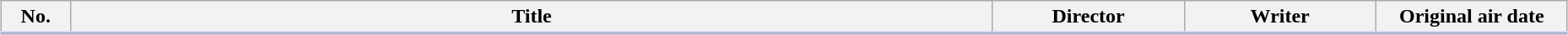<table class="wikitable" style="width:98%; margin:auto; background:#FFF;">
<tr style="border-bottom: 3px solid #CCF;">
<th style="width:3em;">No.</th>
<th>Title</th>
<th style="width:9em;">Director</th>
<th style="width:9em;">Writer</th>
<th style="width:9em;">Original air date</th>
</tr>
<tr>
</tr>
</table>
